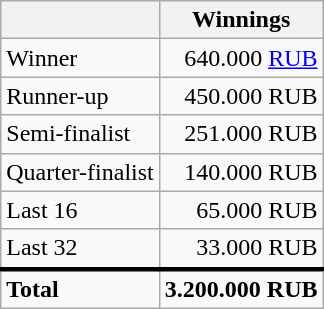<table class="wikitable sortable">
<tr>
<th></th>
<th>Winnings</th>
</tr>
<tr>
<td>Winner</td>
<td style="text-align:right">640.000 <a href='#'>RUB</a></td>
</tr>
<tr>
<td>Runner-up</td>
<td style="text-align:right">450.000 RUB</td>
</tr>
<tr>
<td>Semi-finalist</td>
<td style="text-align:right">251.000 RUB</td>
</tr>
<tr>
<td>Quarter-finalist</td>
<td style="text-align:right">140.000 RUB</td>
</tr>
<tr>
<td>Last 16</td>
<td style="text-align:right">65.000 RUB</td>
</tr>
<tr>
<td>Last 32</td>
<td style="text-align:right">33.000 RUB</td>
</tr>
<tr style="border-top:medium solid">
<td><strong>Total</strong></td>
<td style="text-align:right"><strong>3.200.000 RUB</strong></td>
</tr>
</table>
